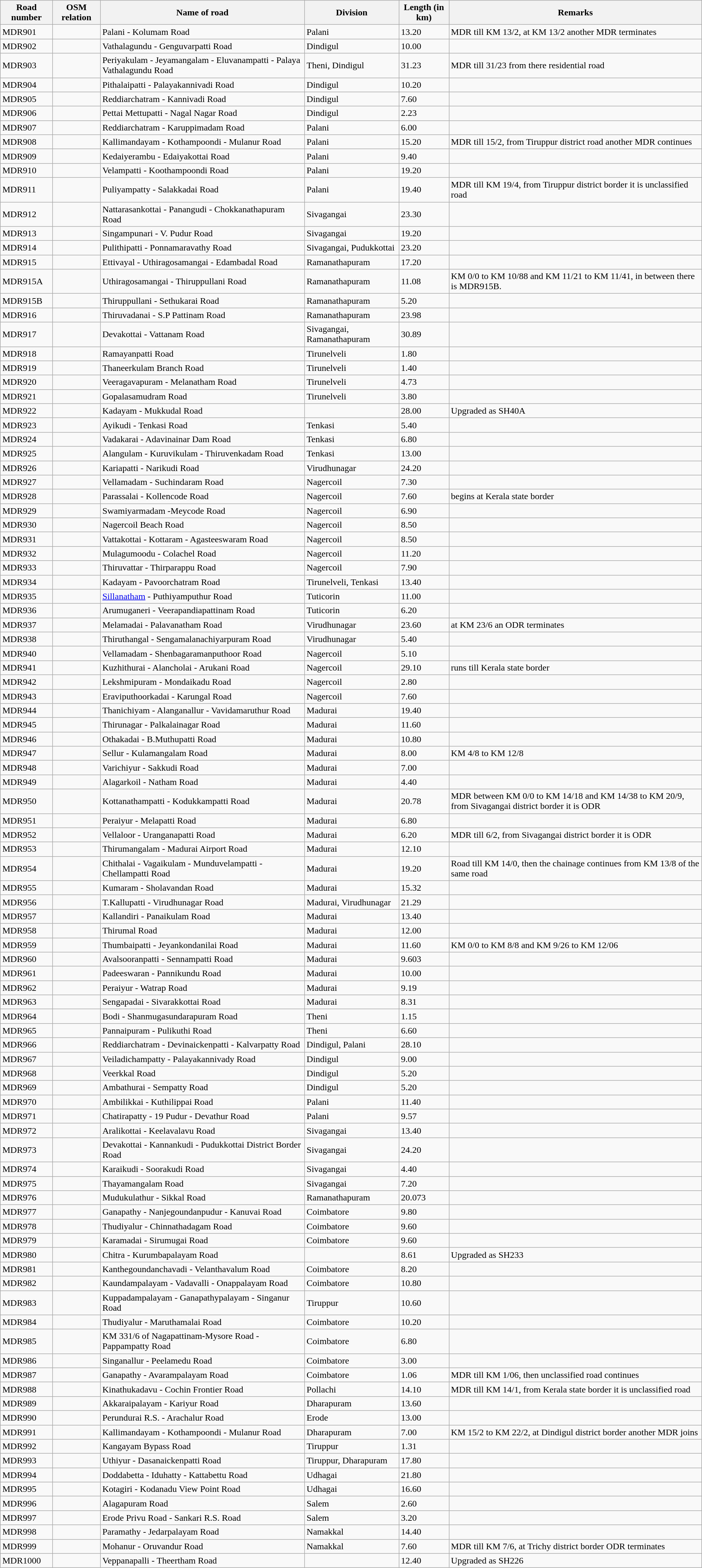<table class="wikitable">
<tr>
<th>Road number</th>
<th>OSM relation</th>
<th>Name of road</th>
<th>Division</th>
<th>Length (in km)</th>
<th>Remarks</th>
</tr>
<tr>
<td>MDR901</td>
<td></td>
<td>Palani - Kolumam Road</td>
<td>Palani</td>
<td>13.20</td>
<td>MDR till KM 13/2, at KM 13/2 another MDR terminates</td>
</tr>
<tr>
<td>MDR902</td>
<td></td>
<td>Vathalagundu - Genguvarpatti Road</td>
<td>Dindigul</td>
<td>10.00</td>
<td></td>
</tr>
<tr>
<td>MDR903</td>
<td></td>
<td>Periyakulam - Jeyamangalam - Eluvanampatti - Palaya Vathalagundu Road</td>
<td>Theni, Dindigul</td>
<td>31.23</td>
<td>MDR till 31/23 from there residential road</td>
</tr>
<tr>
<td>MDR904</td>
<td></td>
<td>Pithalaipatti - Palayakannivadi Road</td>
<td>Dindigul</td>
<td>10.20</td>
<td></td>
</tr>
<tr>
<td>MDR905</td>
<td></td>
<td>Reddiarchatram - Kannivadi Road</td>
<td>Dindigul</td>
<td>7.60</td>
<td></td>
</tr>
<tr>
<td>MDR906</td>
<td></td>
<td>Pettai Mettupatti - Nagal Nagar Road</td>
<td>Dindigul</td>
<td>2.23</td>
<td></td>
</tr>
<tr>
<td>MDR907</td>
<td></td>
<td>Reddiarchatram - Karuppimadam Road</td>
<td>Palani</td>
<td>6.00</td>
<td></td>
</tr>
<tr>
<td>MDR908</td>
<td></td>
<td>Kallimandayam - Kothampoondi - Mulanur Road</td>
<td>Palani</td>
<td>15.20</td>
<td>MDR till 15/2, from Tiruppur district road another MDR continues</td>
</tr>
<tr>
<td>MDR909</td>
<td></td>
<td>Kedaiyerambu - Edaiyakottai Road</td>
<td>Palani</td>
<td>9.40</td>
<td></td>
</tr>
<tr>
<td>MDR910</td>
<td></td>
<td>Velampatti - Koothampoondi Road</td>
<td>Palani</td>
<td>19.20</td>
<td></td>
</tr>
<tr>
<td>MDR911</td>
<td></td>
<td>Puliyampatty - Salakkadai Road</td>
<td>Palani</td>
<td>19.40</td>
<td>MDR till KM 19/4, from Tiruppur district border it is unclassified road</td>
</tr>
<tr>
<td>MDR912</td>
<td></td>
<td>Nattarasankottai - Panangudi - Chokkanathapuram Road</td>
<td>Sivagangai</td>
<td>23.30</td>
<td></td>
</tr>
<tr>
<td>MDR913</td>
<td></td>
<td>Singampunari - V. Pudur Road</td>
<td>Sivagangai</td>
<td>19.20</td>
<td></td>
</tr>
<tr>
<td>MDR914</td>
<td></td>
<td>Pulithipatti - Ponnamaravathy Road</td>
<td>Sivagangai, Pudukkottai</td>
<td>23.20</td>
<td></td>
</tr>
<tr>
<td>MDR915</td>
<td></td>
<td>Ettivayal - Uthiragosamangai - Edambadal Road</td>
<td>Ramanathapuram</td>
<td>17.20</td>
<td></td>
</tr>
<tr>
<td>MDR915A</td>
<td></td>
<td>Uthiragosamangai - Thiruppullani Road</td>
<td>Ramanathapuram</td>
<td>11.08</td>
<td>KM 0/0 to KM 10/88 and KM 11/21 to KM 11/41, in between there is MDR915B.</td>
</tr>
<tr>
<td>MDR915B</td>
<td></td>
<td>Thiruppullani - Sethukarai Road</td>
<td>Ramanathapuram</td>
<td>5.20</td>
<td></td>
</tr>
<tr>
<td>MDR916</td>
<td></td>
<td>Thiruvadanai - S.P Pattinam Road</td>
<td>Ramanathapuram</td>
<td>23.98</td>
<td></td>
</tr>
<tr>
<td>MDR917</td>
<td></td>
<td>Devakottai - Vattanam Road</td>
<td>Sivagangai, Ramanathapuram</td>
<td>30.89</td>
<td></td>
</tr>
<tr>
<td>MDR918</td>
<td></td>
<td>Ramayanpatti Road</td>
<td>Tirunelveli</td>
<td>1.80</td>
<td></td>
</tr>
<tr>
<td>MDR919</td>
<td></td>
<td>Thaneerkulam Branch Road</td>
<td>Tirunelveli</td>
<td>1.40</td>
<td></td>
</tr>
<tr>
<td>MDR920</td>
<td></td>
<td>Veeragavapuram - Melanatham Road</td>
<td>Tirunelveli</td>
<td>4.73</td>
<td></td>
</tr>
<tr>
<td>MDR921</td>
<td></td>
<td>Gopalasamudram Road</td>
<td>Tirunelveli</td>
<td>3.80</td>
<td></td>
</tr>
<tr>
<td>MDR922</td>
<td></td>
<td>Kadayam - Mukkudal Road</td>
<td></td>
<td>28.00</td>
<td>Upgraded as SH40A</td>
</tr>
<tr>
<td>MDR923</td>
<td></td>
<td>Ayikudi - Tenkasi Road</td>
<td>Tenkasi</td>
<td>5.40</td>
<td></td>
</tr>
<tr>
<td>MDR924</td>
<td></td>
<td>Vadakarai - Adavinainar Dam Road</td>
<td>Tenkasi</td>
<td>6.80</td>
<td></td>
</tr>
<tr>
<td>MDR925</td>
<td></td>
<td>Alangulam - Kuruvikulam - Thiruvenkadam Road</td>
<td>Tenkasi</td>
<td>13.00</td>
<td></td>
</tr>
<tr>
<td>MDR926</td>
<td></td>
<td>Kariapatti - Narikudi Road</td>
<td>Virudhunagar</td>
<td>24.20</td>
<td></td>
</tr>
<tr>
<td>MDR927</td>
<td></td>
<td>Vellamadam - Suchindaram Road</td>
<td>Nagercoil</td>
<td>7.30</td>
<td></td>
</tr>
<tr>
<td>MDR928</td>
<td></td>
<td>Parassalai - Kollencode Road</td>
<td>Nagercoil</td>
<td>7.60</td>
<td>begins at Kerala state border</td>
</tr>
<tr>
<td>MDR929</td>
<td></td>
<td>Swamiyarmadam -Meycode Road</td>
<td>Nagercoil</td>
<td>6.90</td>
<td></td>
</tr>
<tr>
<td>MDR930</td>
<td></td>
<td>Nagercoil Beach Road</td>
<td>Nagercoil</td>
<td>8.50</td>
<td></td>
</tr>
<tr>
<td>MDR931</td>
<td></td>
<td>Vattakottai - Kottaram - Agasteeswaram Road</td>
<td>Nagercoil</td>
<td>8.50</td>
<td></td>
</tr>
<tr>
<td>MDR932</td>
<td></td>
<td>Mulagumoodu - Colachel Road</td>
<td>Nagercoil</td>
<td>11.20</td>
<td></td>
</tr>
<tr>
<td>MDR933</td>
<td></td>
<td>Thiruvattar - Thirparappu Road</td>
<td>Nagercoil</td>
<td>7.90</td>
<td></td>
</tr>
<tr>
<td>MDR934</td>
<td></td>
<td>Kadayam - Pavoorchatram Road</td>
<td>Tirunelveli, Tenkasi</td>
<td>13.40</td>
<td></td>
</tr>
<tr>
<td>MDR935</td>
<td></td>
<td><a href='#'>Sillanatham</a> - Puthiyamputhur Road</td>
<td>Tuticorin</td>
<td>11.00</td>
<td></td>
</tr>
<tr>
<td>MDR936</td>
<td></td>
<td>Arumuganeri - Veerapandiapattinam Road</td>
<td>Tuticorin</td>
<td>6.20</td>
<td></td>
</tr>
<tr>
<td>MDR937</td>
<td></td>
<td>Melamadai - Palavanatham Road</td>
<td>Virudhunagar</td>
<td>23.60</td>
<td>at KM 23/6 an ODR terminates</td>
</tr>
<tr>
<td>MDR938</td>
<td></td>
<td>Thiruthangal - Sengamalanachiyarpuram Road</td>
<td>Virudhunagar</td>
<td>5.40</td>
<td></td>
</tr>
<tr>
<td>MDR940</td>
<td></td>
<td>Vellamadam - Shenbagaramanputhoor Road</td>
<td>Nagercoil</td>
<td>5.10</td>
<td></td>
</tr>
<tr>
<td>MDR941</td>
<td></td>
<td>Kuzhithurai - Alancholai - Arukani Road</td>
<td>Nagercoil</td>
<td>29.10</td>
<td>runs till Kerala state border</td>
</tr>
<tr>
<td>MDR942</td>
<td></td>
<td>Lekshmipuram - Mondaikadu Road</td>
<td>Nagercoil</td>
<td>2.80</td>
<td></td>
</tr>
<tr>
<td>MDR943</td>
<td></td>
<td>Eraviputhoorkadai - Karungal Road</td>
<td>Nagercoil</td>
<td>7.60</td>
<td></td>
</tr>
<tr>
<td>MDR944</td>
<td></td>
<td>Thanichiyam - Alanganallur - Vavidamaruthur Road</td>
<td>Madurai</td>
<td>19.40</td>
<td></td>
</tr>
<tr>
<td>MDR945</td>
<td></td>
<td>Thirunagar - Palkalainagar Road</td>
<td>Madurai</td>
<td>11.60</td>
<td></td>
</tr>
<tr>
<td>MDR946</td>
<td></td>
<td>Othakadai - B.Muthupatti Road</td>
<td>Madurai</td>
<td>10.80</td>
<td></td>
</tr>
<tr>
<td>MDR947</td>
<td></td>
<td>Sellur - Kulamangalam Road</td>
<td>Madurai</td>
<td>8.00</td>
<td>KM 4/8 to KM 12/8</td>
</tr>
<tr>
<td>MDR948</td>
<td></td>
<td>Varichiyur - Sakkudi Road</td>
<td>Madurai</td>
<td>7.00</td>
<td></td>
</tr>
<tr>
<td>MDR949</td>
<td></td>
<td>Alagarkoil - Natham Road</td>
<td>Madurai</td>
<td>4.40</td>
<td></td>
</tr>
<tr>
<td>MDR950</td>
<td></td>
<td>Kottanathampatti - Kodukkampatti Road</td>
<td>Madurai</td>
<td>20.78</td>
<td>MDR between KM 0/0 to KM 14/18 and KM 14/38 to KM 20/9, from Sivagangai district border it is ODR</td>
</tr>
<tr>
<td>MDR951</td>
<td></td>
<td>Peraiyur - Melapatti Road</td>
<td>Madurai</td>
<td>6.80</td>
<td></td>
</tr>
<tr>
<td>MDR952</td>
<td></td>
<td>Vellaloor - Uranganapatti Road</td>
<td>Madurai</td>
<td>6.20</td>
<td>MDR till 6/2, from Sivagangai district border it is ODR</td>
</tr>
<tr>
<td>MDR953</td>
<td></td>
<td>Thirumangalam - Madurai Airport Road</td>
<td>Madurai</td>
<td>12.10</td>
<td></td>
</tr>
<tr>
<td>MDR954</td>
<td></td>
<td>Chithalai - Vagaikulam - Munduvelampatti - Chellampatti Road</td>
<td>Madurai</td>
<td>19.20</td>
<td>Road till KM 14/0, then the chainage continues from KM 13/8 of the same road</td>
</tr>
<tr>
<td>MDR955</td>
<td></td>
<td>Kumaram - Sholavandan Road</td>
<td>Madurai</td>
<td>15.32</td>
<td></td>
</tr>
<tr>
<td>MDR956</td>
<td></td>
<td>T.Kallupatti - Virudhunagar Road</td>
<td>Madurai, Virudhunagar</td>
<td>21.29</td>
<td></td>
</tr>
<tr>
<td>MDR957</td>
<td></td>
<td>Kallandiri - Panaikulam Road</td>
<td>Madurai</td>
<td>13.40</td>
<td></td>
</tr>
<tr>
<td>MDR958</td>
<td></td>
<td>Thirumal Road</td>
<td>Madurai</td>
<td>12.00</td>
<td></td>
</tr>
<tr>
<td>MDR959</td>
<td></td>
<td>Thumbaipatti - Jeyankondanilai Road</td>
<td>Madurai</td>
<td>11.60</td>
<td>KM 0/0 to KM 8/8 and KM 9/26 to KM 12/06</td>
</tr>
<tr>
<td>MDR960</td>
<td></td>
<td>Avalsooranpatti - Sennampatti Road</td>
<td>Madurai</td>
<td>9.603</td>
<td></td>
</tr>
<tr>
<td>MDR961</td>
<td></td>
<td>Padeeswaran - Pannikundu Road</td>
<td>Madurai</td>
<td>10.00</td>
<td></td>
</tr>
<tr>
<td>MDR962</td>
<td></td>
<td>Peraiyur - Watrap Road</td>
<td>Madurai</td>
<td>9.19</td>
<td></td>
</tr>
<tr>
<td>MDR963</td>
<td></td>
<td>Sengapadai - Sivarakkottai Road</td>
<td>Madurai</td>
<td>8.31</td>
<td></td>
</tr>
<tr>
<td>MDR964</td>
<td></td>
<td>Bodi - Shanmugasundarapuram Road</td>
<td>Theni</td>
<td>1.15</td>
<td></td>
</tr>
<tr>
<td>MDR965</td>
<td></td>
<td>Pannaipuram - Pulikuthi Road</td>
<td>Theni</td>
<td>6.60</td>
<td></td>
</tr>
<tr>
<td>MDR966</td>
<td></td>
<td>Reddiarchatram - Devinaickenpatti - Kalvarpatty Road</td>
<td>Dindigul, Palani</td>
<td>28.10</td>
<td></td>
</tr>
<tr>
<td>MDR967</td>
<td></td>
<td>Veiladichampatty - Palayakannivady Road</td>
<td>Dindigul</td>
<td>9.00</td>
<td></td>
</tr>
<tr>
<td>MDR968</td>
<td></td>
<td>Veerkkal Road</td>
<td>Dindigul</td>
<td>5.20</td>
<td></td>
</tr>
<tr>
<td>MDR969</td>
<td></td>
<td>Ambathurai - Sempatty Road</td>
<td>Dindigul</td>
<td>5.20</td>
<td></td>
</tr>
<tr>
<td>MDR970</td>
<td></td>
<td>Ambilikkai - Kuthilippai Road</td>
<td>Palani</td>
<td>11.40</td>
<td></td>
</tr>
<tr>
<td>MDR971</td>
<td></td>
<td>Chatirapatty - 19 Pudur - Devathur Road</td>
<td>Palani</td>
<td>9.57</td>
<td></td>
</tr>
<tr>
<td>MDR972</td>
<td></td>
<td>Aralikottai - Keelavalavu Road</td>
<td>Sivagangai</td>
<td>13.40</td>
<td></td>
</tr>
<tr>
<td>MDR973</td>
<td></td>
<td>Devakottai - Kannankudi - Pudukkottai District Border Road</td>
<td>Sivagangai</td>
<td>24.20</td>
<td></td>
</tr>
<tr>
<td>MDR974</td>
<td></td>
<td>Karaikudi - Soorakudi Road</td>
<td>Sivagangai</td>
<td>4.40</td>
<td></td>
</tr>
<tr>
<td>MDR975</td>
<td></td>
<td>Thayamangalam Road</td>
<td>Sivagangai</td>
<td>7.20</td>
<td></td>
</tr>
<tr>
<td>MDR976</td>
<td></td>
<td>Mudukulathur - Sikkal Road</td>
<td>Ramanathapuram</td>
<td>20.073</td>
<td></td>
</tr>
<tr>
<td>MDR977</td>
<td></td>
<td>Ganapathy - Nanjegoundanpudur - Kanuvai Road</td>
<td>Coimbatore</td>
<td>9.80</td>
<td></td>
</tr>
<tr>
<td>MDR978</td>
<td></td>
<td>Thudiyalur - Chinnathadagam Road</td>
<td>Coimbatore</td>
<td>9.60</td>
<td></td>
</tr>
<tr>
<td>MDR979</td>
<td></td>
<td>Karamadai - Sirumugai Road</td>
<td>Coimbatore</td>
<td>9.60</td>
<td></td>
</tr>
<tr>
<td>MDR980</td>
<td></td>
<td>Chitra - Kurumbapalayam Road</td>
<td></td>
<td>8.61</td>
<td>Upgraded as SH233</td>
</tr>
<tr>
<td>MDR981</td>
<td></td>
<td>Kanthegoundanchavadi - Velanthavalum Road</td>
<td>Coimbatore</td>
<td>8.20</td>
<td></td>
</tr>
<tr>
<td>MDR982</td>
<td></td>
<td>Kaundampalayam - Vadavalli - Onappalayam Road</td>
<td>Coimbatore</td>
<td>10.80</td>
<td></td>
</tr>
<tr>
<td>MDR983</td>
<td></td>
<td>Kuppadampalayam - Ganapathypalayam - Singanur Road</td>
<td>Tiruppur</td>
<td>10.60</td>
<td></td>
</tr>
<tr>
<td>MDR984</td>
<td></td>
<td>Thudiyalur - Maruthamalai Road</td>
<td>Coimbatore</td>
<td>10.20</td>
<td></td>
</tr>
<tr>
<td>MDR985</td>
<td></td>
<td>KM 331/6 of Nagapattinam-Mysore Road - Pappampatty Road</td>
<td>Coimbatore</td>
<td>6.80</td>
<td></td>
</tr>
<tr>
<td>MDR986</td>
<td></td>
<td>Singanallur - Peelamedu Road</td>
<td>Coimbatore</td>
<td>3.00</td>
<td></td>
</tr>
<tr>
<td>MDR987</td>
<td></td>
<td>Ganapathy - Avarampalayam Road</td>
<td>Coimbatore</td>
<td>1.06</td>
<td>MDR till KM 1/06, then unclassified road continues</td>
</tr>
<tr>
<td>MDR988</td>
<td></td>
<td>Kinathukadavu - Cochin Frontier Road</td>
<td>Pollachi</td>
<td>14.10</td>
<td>MDR till KM 14/1, from Kerala state border it is unclassified road</td>
</tr>
<tr>
<td>MDR989</td>
<td></td>
<td>Akkaraipalayam - Kariyur Road</td>
<td>Dharapuram</td>
<td>13.60</td>
<td></td>
</tr>
<tr>
<td>MDR990</td>
<td></td>
<td>Perundurai R.S. - Arachalur Road</td>
<td>Erode</td>
<td>13.00</td>
<td></td>
</tr>
<tr>
<td>MDR991</td>
<td></td>
<td>Kallimandayam - Kothampoondi - Mulanur Road</td>
<td>Dharapuram</td>
<td>7.00</td>
<td>KM 15/2 to KM 22/2, at Dindigul district border another MDR joins</td>
</tr>
<tr>
<td>MDR992</td>
<td></td>
<td>Kangayam Bypass Road</td>
<td>Tiruppur</td>
<td>1.31</td>
<td></td>
</tr>
<tr>
<td>MDR993</td>
<td></td>
<td>Uthiyur - Dasanaickenpatti Road</td>
<td>Tiruppur, Dharapuram</td>
<td>17.80</td>
<td></td>
</tr>
<tr>
<td>MDR994</td>
<td></td>
<td>Doddabetta - Iduhatty - Kattabettu Road</td>
<td>Udhagai</td>
<td>21.80</td>
<td></td>
</tr>
<tr>
<td>MDR995</td>
<td></td>
<td>Kotagiri - Kodanadu View Point Road</td>
<td>Udhagai</td>
<td>16.60</td>
<td></td>
</tr>
<tr>
<td>MDR996</td>
<td></td>
<td>Alagapuram Road</td>
<td>Salem</td>
<td>2.60</td>
<td></td>
</tr>
<tr>
<td>MDR997</td>
<td></td>
<td>Erode Privu Road - Sankari R.S. Road</td>
<td>Salem</td>
<td>3.20</td>
<td></td>
</tr>
<tr>
<td>MDR998</td>
<td></td>
<td>Paramathy - Jedarpalayam Road</td>
<td>Namakkal</td>
<td>14.40</td>
<td></td>
</tr>
<tr>
<td>MDR999</td>
<td></td>
<td>Mohanur - Oruvandur Road</td>
<td>Namakkal</td>
<td>7.60</td>
<td>MDR till KM 7/6, at Trichy district border ODR terminates</td>
</tr>
<tr>
<td>MDR1000</td>
<td></td>
<td>Veppanapalli - Theertham Road</td>
<td></td>
<td>12.40</td>
<td>Upgraded as SH226</td>
</tr>
</table>
